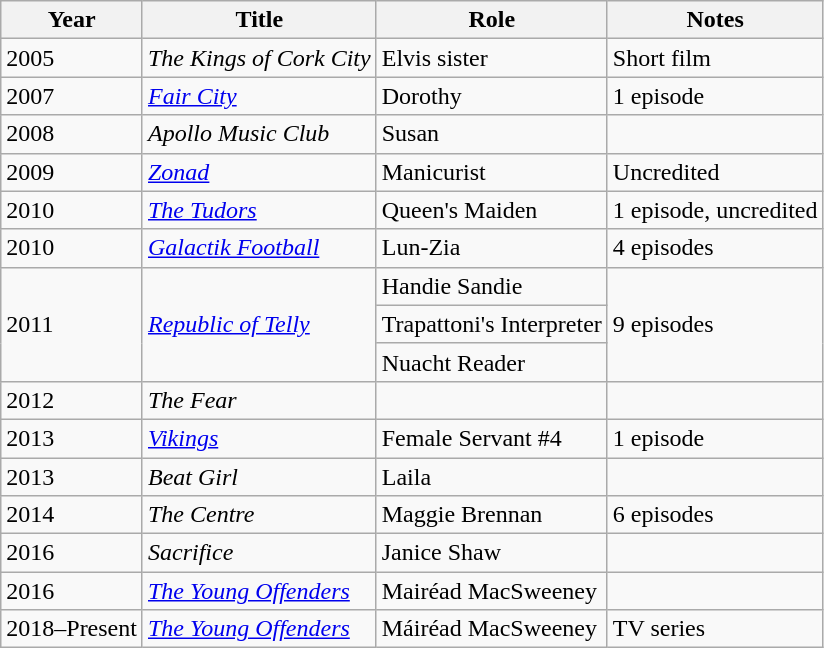<table class=wikitable plainrowheaders>
<tr>
<th>Year</th>
<th>Title</th>
<th>Role</th>
<th>Notes</th>
</tr>
<tr>
<td>2005</td>
<td><em>The Kings of Cork City</em></td>
<td>Elvis sister</td>
<td>Short film</td>
</tr>
<tr>
<td>2007</td>
<td><em><a href='#'>Fair City</a></em></td>
<td>Dorothy</td>
<td>1 episode</td>
</tr>
<tr>
<td>2008</td>
<td><em>Apollo Music Club</em></td>
<td>Susan</td>
<td></td>
</tr>
<tr>
<td>2009</td>
<td><em><a href='#'>Zonad</a></em></td>
<td>Manicurist</td>
<td>Uncredited</td>
</tr>
<tr>
<td>2010</td>
<td><em><a href='#'>The Tudors</a></em></td>
<td>Queen's Maiden</td>
<td>1 episode, uncredited</td>
</tr>
<tr>
<td>2010</td>
<td><em><a href='#'>Galactik Football</a></em></td>
<td>Lun-Zia</td>
<td>4 episodes</td>
</tr>
<tr>
<td rowspan=3>2011</td>
<td rowspan=3><em><a href='#'>Republic of Telly</a></em></td>
<td>Handie Sandie</td>
<td rowspan=3>9 episodes</td>
</tr>
<tr>
<td>Trapattoni's Interpreter</td>
</tr>
<tr>
<td>Nuacht Reader</td>
</tr>
<tr>
<td>2012</td>
<td><em>The Fear</em></td>
<td></td>
<td></td>
</tr>
<tr>
<td>2013</td>
<td><em><a href='#'>Vikings</a></em></td>
<td>Female Servant #4</td>
<td>1 episode</td>
</tr>
<tr>
<td>2013</td>
<td><em>Beat Girl</em></td>
<td>Laila</td>
<td></td>
</tr>
<tr>
<td>2014</td>
<td><em>The Centre</em></td>
<td>Maggie Brennan</td>
<td>6 episodes</td>
</tr>
<tr>
<td>2016</td>
<td><em>Sacrifice</em></td>
<td>Janice Shaw</td>
<td></td>
</tr>
<tr>
<td>2016</td>
<td><em><a href='#'>The Young Offenders</a></em></td>
<td>Mairéad MacSweeney</td>
<td></td>
</tr>
<tr>
<td>2018–Present</td>
<td><em><a href='#'>The Young Offenders</a></em></td>
<td>Máiréad MacSweeney</td>
<td>TV series</td>
</tr>
</table>
